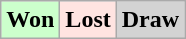<table class="wikitable">
<tr>
<td bgcolor="#ccffcc"><strong>Won</strong></td>
<td bgcolor="FFE4E1"><strong>Lost</strong></td>
<td bgcolor="lightgrey"><strong>Draw</strong></td>
</tr>
</table>
